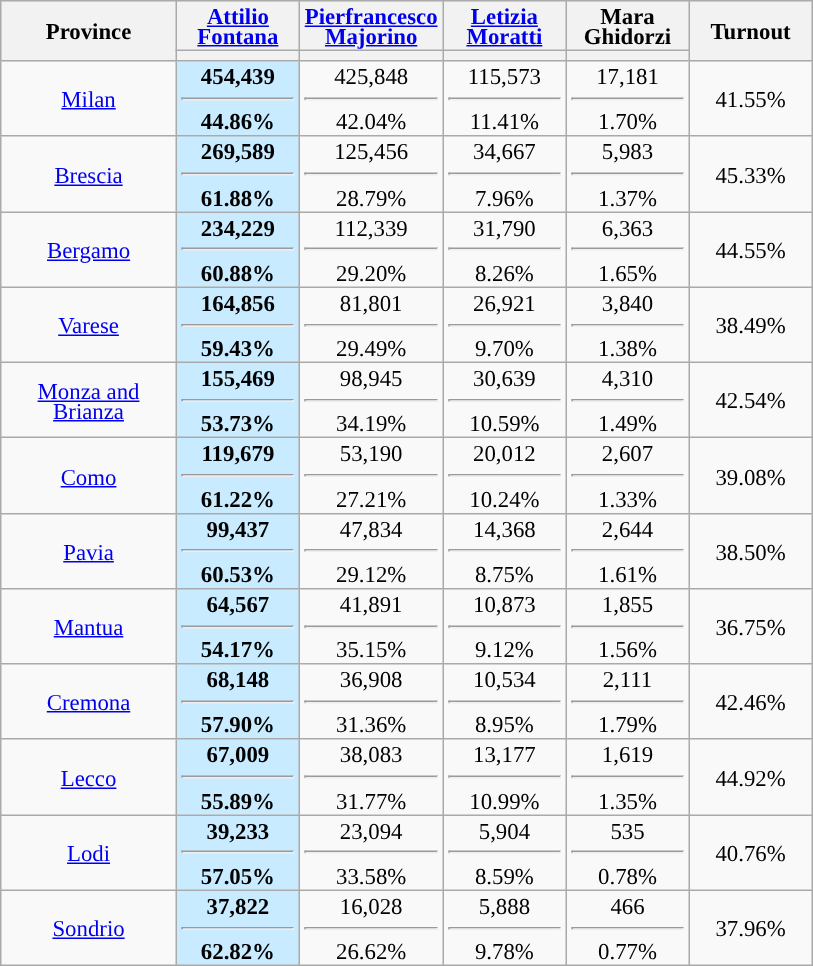<table class="wikitable" style="text-align:center;font-size:95%;line-height:13px">
<tr style="height:30px; background-color:#E9E9E9">
<th style="width:110px;" rowspan="2">Province</th>
<th style="width:75px;"><a href='#'>Attilio Fontana</a></th>
<th style="width:75px;"><a href='#'>Pierfrancesco Majorino</a></th>
<th style="width:75px;"><a href='#'>Letizia Moratti</a></th>
<th style="width:75px;">Mara Ghidorzi</th>
<th rowspan="2" style="width:75px;">Turnout</th>
</tr>
<tr>
<th style="background:"></th>
<th style="background:"></th>
<th style="background:"></th>
<th style="background:"></th>
</tr>
<tr>
<td><a href='#'>Milan</a></td>
<td style="background:#C8EBFF"><strong>454,439 <hr>44.86%</strong></td>
<td>425,848 <hr>42.04%</td>
<td>115,573 <hr>11.41%</td>
<td>17,181 <hr>1.70%</td>
<td>41.55%</td>
</tr>
<tr>
<td><a href='#'>Brescia</a></td>
<td style="background:#C8EBFF"><strong>269,589 <hr>61.88%</strong></td>
<td>125,456 <hr>28.79%</td>
<td>34,667 <hr>7.96%</td>
<td>5,983 <hr>1.37%</td>
<td>45.33%</td>
</tr>
<tr>
<td><a href='#'>Bergamo</a></td>
<td style="background:#C8EBFF"><strong>234,229 <hr>60.88%</strong></td>
<td>112,339 <hr>29.20%</td>
<td>31,790 <hr>8.26%</td>
<td>6,363 <hr>1.65%</td>
<td>44.55%</td>
</tr>
<tr>
<td><a href='#'>Varese</a></td>
<td style="background:#C8EBFF"><strong>164,856 <hr>59.43%</strong></td>
<td>81,801 <hr>29.49%</td>
<td>26,921 <hr>9.70%</td>
<td>3,840 <hr>1.38%</td>
<td>38.49%</td>
</tr>
<tr>
<td><a href='#'>Monza and Brianza</a></td>
<td style="background:#C8EBFF"><strong>155,469 <hr>53.73%</strong></td>
<td>98,945<hr>34.19%</td>
<td>30,639<hr>10.59%</td>
<td>4,310 <hr>1.49%</td>
<td>42.54%</td>
</tr>
<tr>
<td><a href='#'>Como</a></td>
<td style="background:#C8EBFF"><strong>119,679<hr>61.22%</strong></td>
<td>53,190<hr>27.21%</td>
<td>20,012<hr>10.24%</td>
<td>2,607 <hr>1.33%</td>
<td>39.08%</td>
</tr>
<tr>
<td><a href='#'>Pavia</a></td>
<td style="background:#C8EBFF"><strong>99,437<hr>60.53%</strong></td>
<td>47,834 <hr>29.12%</td>
<td>14,368 <hr>8.75%</td>
<td>2,644 <hr>1.61%</td>
<td>38.50%</td>
</tr>
<tr>
<td><a href='#'>Mantua</a></td>
<td style="background:#C8EBFF"><strong>64,567 <hr>54.17%</strong></td>
<td>41,891 <hr>35.15%</td>
<td>10,873 <hr>9.12%</td>
<td>1,855 <hr>1.56%</td>
<td>36.75%</td>
</tr>
<tr>
<td><a href='#'>Cremona</a></td>
<td style="background:#C8EBFF"><strong>68,148 <hr>57.90%</strong></td>
<td>36,908 <hr>31.36%</td>
<td>10,534 <hr>8.95%</td>
<td>2,111 <hr>1.79%</td>
<td>42.46%</td>
</tr>
<tr>
<td><a href='#'>Lecco</a></td>
<td style="background:#C8EBFF"><strong>67,009<hr>55.89%</strong></td>
<td>38,083<hr>31.77%</td>
<td>13,177 <hr>10.99%</td>
<td>1,619 <hr>1.35%</td>
<td>44.92%</td>
</tr>
<tr>
<td><a href='#'>Lodi</a></td>
<td style="background:#C8EBFF"><strong>39,233<hr>57.05%</strong></td>
<td>23,094 <hr>33.58%</td>
<td>5,904 <hr>8.59%</td>
<td>535 <hr>0.78%</td>
<td>40.76%</td>
</tr>
<tr>
<td><a href='#'>Sondrio</a></td>
<td style="background:#C8EBFF"><strong>37,822 <hr>62.82%</strong></td>
<td>16,028 <hr>26.62%</td>
<td>5,888 <hr>9.78%</td>
<td>466 <hr>0.77%</td>
<td>37.96%</td>
</tr>
</table>
